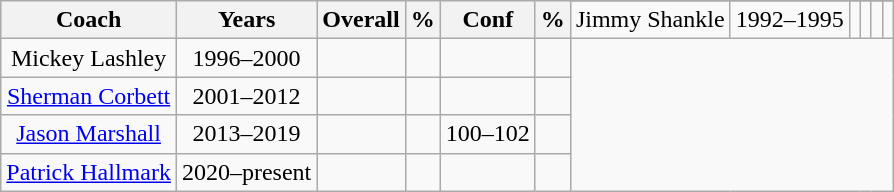<table class="wikitable sortable" style="text-align:center">
<tr>
<th rowspan="2">Coach</th>
<th rowspan="2">Years</th>
<th rowspan="2">Overall</th>
<th rowspan="2">%</th>
<th rowspan="2">Conf</th>
<th rowspan="2">%</th>
</tr>
<tr>
<td>Jimmy Shankle</td>
<td>1992–1995</td>
<td></td>
<td></td>
<td></td>
<td></td>
</tr>
<tr>
<td>Mickey Lashley</td>
<td>1996–2000</td>
<td></td>
<td></td>
<td></td>
<td></td>
</tr>
<tr>
<td><a href='#'>Sherman Corbett</a></td>
<td>2001–2012</td>
<td></td>
<td></td>
<td></td>
<td></td>
</tr>
<tr>
<td><a href='#'>Jason Marshall</a></td>
<td>2013–2019</td>
<td></td>
<td></td>
<td {{sort>100–102</td>
<td></td>
</tr>
<tr>
<td><a href='#'>Patrick Hallmark</a></td>
<td>2020–present</td>
<td></td>
<td></td>
<td></td>
<td></td>
</tr>
</table>
